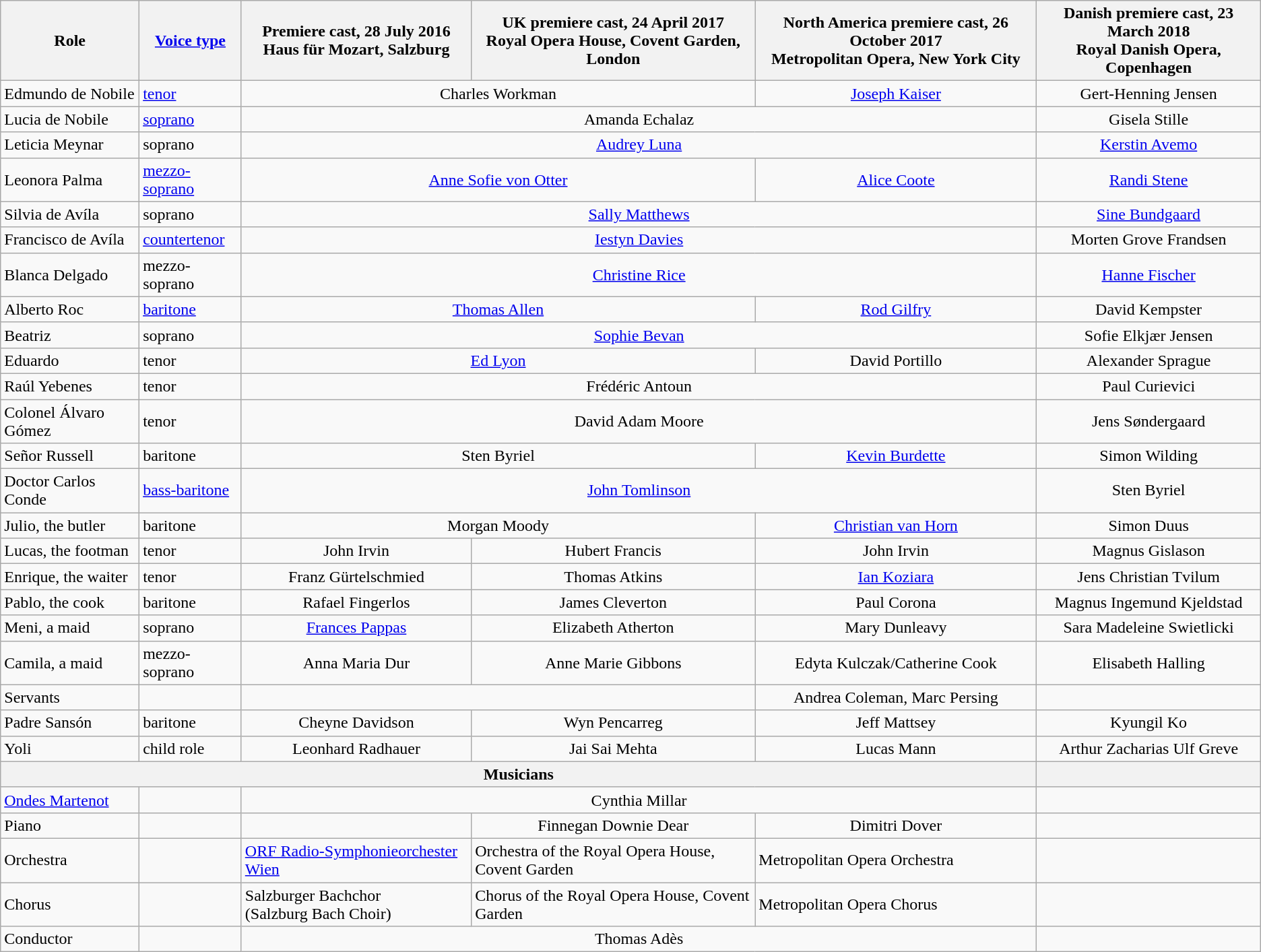<table class="wikitable">
<tr>
<th>Role</th>
<th><a href='#'>Voice type</a></th>
<th>Premiere cast, 28 July 2016<br>Haus für Mozart, Salzburg</th>
<th>UK premiere cast, 24 April 2017<br>Royal Opera House, Covent Garden, London</th>
<th>North America premiere cast, 26 October 2017<br>Metropolitan Opera, New York City</th>
<th>Danish premiere cast, 23 March 2018<br>Royal Danish Opera, Copenhagen</th>
</tr>
<tr>
<td>Edmundo de Nobile</td>
<td><a href='#'>tenor</a></td>
<td colspan=2 align=center>Charles Workman</td>
<td align=center><a href='#'>Joseph Kaiser</a></td>
<td align=center>Gert-Henning Jensen</td>
</tr>
<tr>
<td>Lucia de Nobile</td>
<td><a href='#'>soprano</a></td>
<td colspan=3 align=center>Amanda Echalaz</td>
<td align=center>Gisela Stille</td>
</tr>
<tr>
<td>Leticia Meynar</td>
<td>soprano</td>
<td colspan=3 align=center><a href='#'>Audrey Luna</a></td>
<td align=center><a href='#'>Kerstin Avemo</a></td>
</tr>
<tr>
<td>Leonora Palma</td>
<td><a href='#'>mezzo-soprano</a></td>
<td colspan=2 align=center><a href='#'>Anne Sofie von Otter</a></td>
<td align=center><a href='#'>Alice Coote</a></td>
<td align=center><a href='#'>Randi Stene</a></td>
</tr>
<tr>
<td>Silvia de Avíla</td>
<td>soprano</td>
<td colspan=3 align=center><a href='#'>Sally Matthews</a></td>
<td align=center><a href='#'>Sine Bundgaard</a></td>
</tr>
<tr>
<td>Francisco de Avíla</td>
<td><a href='#'>countertenor</a></td>
<td colspan=3 align=center><a href='#'>Iestyn Davies</a></td>
<td align=center>Morten Grove Frandsen</td>
</tr>
<tr>
<td>Blanca Delgado</td>
<td>mezzo-soprano</td>
<td colspan=3 align=center><a href='#'>Christine Rice</a></td>
<td align=center><a href='#'>Hanne Fischer</a></td>
</tr>
<tr>
<td>Alberto Roc</td>
<td><a href='#'>baritone</a></td>
<td colspan=2 align=center><a href='#'>Thomas Allen</a></td>
<td align=center><a href='#'>Rod Gilfry</a></td>
<td align=center>David Kempster</td>
</tr>
<tr>
<td>Beatriz</td>
<td>soprano</td>
<td colspan=3 align=center><a href='#'>Sophie Bevan</a></td>
<td align=center>Sofie Elkjær Jensen</td>
</tr>
<tr>
<td>Eduardo</td>
<td>tenor</td>
<td colspan=2 align=center><a href='#'>Ed Lyon</a></td>
<td align=center>David Portillo</td>
<td align=center>Alexander Sprague</td>
</tr>
<tr>
<td>Raúl Yebenes</td>
<td>tenor</td>
<td colspan=3 align=center>Frédéric Antoun</td>
<td align=center>Paul Curievici</td>
</tr>
<tr>
<td>Colonel Álvaro Gómez</td>
<td>tenor</td>
<td colspan=3 align=center>David Adam Moore</td>
<td align=center>Jens Søndergaard</td>
</tr>
<tr>
<td>Señor Russell</td>
<td>baritone</td>
<td colspan=2 align=center>Sten Byriel</td>
<td align=center><a href='#'>Kevin Burdette</a></td>
<td align=center>Simon Wilding</td>
</tr>
<tr>
<td>Doctor Carlos Conde</td>
<td><a href='#'>bass-baritone</a></td>
<td colspan=3 align=center><a href='#'>John Tomlinson</a></td>
<td align=center>Sten Byriel</td>
</tr>
<tr>
<td>Julio, the butler</td>
<td>baritone</td>
<td colspan=2 align=center>Morgan Moody</td>
<td align=center><a href='#'>Christian van Horn</a></td>
<td align=center>Simon Duus</td>
</tr>
<tr>
<td>Lucas, the footman</td>
<td>tenor</td>
<td align=center>John Irvin</td>
<td align=center>Hubert Francis</td>
<td align=center>John Irvin</td>
<td align=center>Magnus Gislason</td>
</tr>
<tr>
<td>Enrique, the waiter</td>
<td>tenor</td>
<td align=center>Franz Gürtelschmied</td>
<td align=center>Thomas Atkins</td>
<td align=center><a href='#'>Ian Koziara</a></td>
<td align=center>Jens Christian Tvilum</td>
</tr>
<tr>
<td>Pablo, the cook</td>
<td>baritone</td>
<td align=center>Rafael Fingerlos</td>
<td align=center>James Cleverton</td>
<td align=center>Paul Corona</td>
<td align=center>Magnus Ingemund Kjeldstad</td>
</tr>
<tr>
<td>Meni, a maid</td>
<td>soprano</td>
<td align=center><a href='#'>Frances Pappas</a></td>
<td align=center>Elizabeth Atherton</td>
<td align=center>Mary Dunleavy</td>
<td align=center>Sara Madeleine Swietlicki</td>
</tr>
<tr>
<td>Camila, a maid</td>
<td>mezzo-soprano</td>
<td align=center>Anna Maria Dur</td>
<td align=center>Anne Marie Gibbons</td>
<td align=center>Edyta Kulczak/Catherine Cook</td>
<td align=center>Elisabeth Halling</td>
</tr>
<tr>
<td>Servants</td>
<td></td>
<td colspan=2></td>
<td align=center>Andrea Coleman, Marc Persing</td>
<td></td>
</tr>
<tr>
<td>Padre Sansón</td>
<td>baritone</td>
<td align=center>Cheyne Davidson</td>
<td align=center>Wyn Pencarreg</td>
<td align=center>Jeff Mattsey</td>
<td align=center>Kyungil Ko</td>
</tr>
<tr>
<td>Yoli</td>
<td>child role</td>
<td align=center>Leonhard Radhauer</td>
<td align=center>Jai Sai Mehta</td>
<td align=center>Lucas Mann</td>
<td align=center>Arthur Zacharias Ulf Greve</td>
</tr>
<tr>
<th colspan=5>Musicians</th>
<th></th>
</tr>
<tr>
<td><a href='#'>Ondes Martenot</a></td>
<td></td>
<td colspan=3 align=center>Cynthia Millar</td>
<td></td>
</tr>
<tr>
<td>Piano</td>
<td></td>
<td></td>
<td align=center>Finnegan Downie Dear</td>
<td align=center>Dimitri Dover</td>
<td></td>
</tr>
<tr>
<td>Orchestra</td>
<td></td>
<td><a href='#'>ORF Radio-Symphonieorchester Wien</a></td>
<td>Orchestra of the Royal Opera House, Covent Garden</td>
<td>Metropolitan Opera Orchestra</td>
<td></td>
</tr>
<tr>
<td>Chorus</td>
<td></td>
<td>Salzburger Bachchor<br>(Salzburg Bach Choir)</td>
<td>Chorus of the Royal Opera House, Covent Garden</td>
<td>Metropolitan Opera Chorus</td>
<td></td>
</tr>
<tr>
<td>Conductor</td>
<td></td>
<td colspan=3 align=center>Thomas Adès</td>
<td></td>
</tr>
</table>
